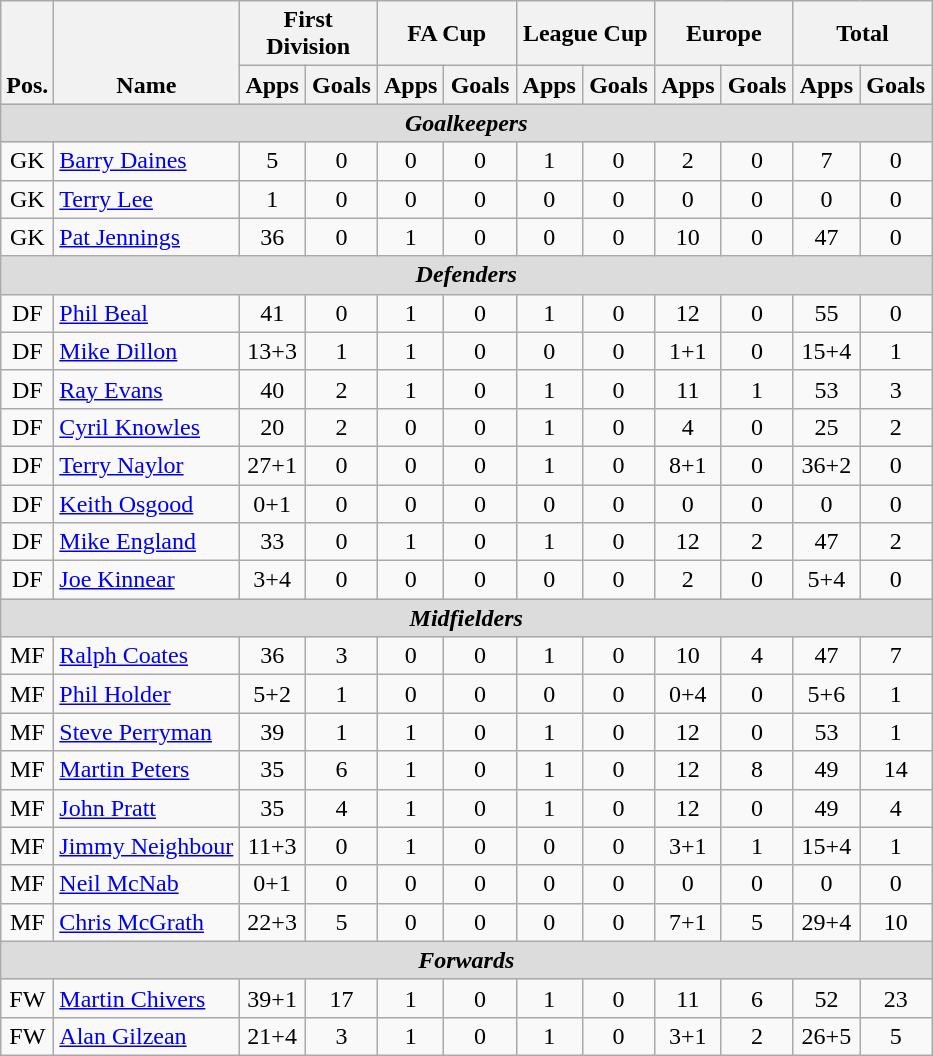<table class="wikitable" style="text-align:center">
<tr>
<th rowspan="2" style="vertical-align:bottom;">Pos.</th>
<th rowspan="2" style="vertical-align:bottom;">Name</th>
<th colspan="2" style="width:85px;">First Division</th>
<th colspan="2" style="width:85px;">FA Cup</th>
<th colspan="2" style="width:85px;">League Cup</th>
<th colspan="2" style="width:85px;">Europe</th>
<th colspan="2" style="width:85px;">Total</th>
</tr>
<tr>
<th>Apps</th>
<th>Goals</th>
<th>Apps</th>
<th>Goals</th>
<th>Apps</th>
<th>Goals</th>
<th>Apps</th>
<th>Goals</th>
<th>Apps</th>
<th>Goals</th>
</tr>
<tr>
<th colspan=14 style=background:#dcdcdc; text-align:center><em>Goalkeepers</em></th>
</tr>
<tr>
<td>GK</td>
<td align="left"> <a href='#'>Barry Daines</a></td>
<td>5</td>
<td>0</td>
<td>0</td>
<td>0</td>
<td>1</td>
<td>0</td>
<td>2</td>
<td>0</td>
<td>7</td>
<td>0</td>
</tr>
<tr>
<td>GK</td>
<td align="left"> <a href='#'>Terry Lee</a></td>
<td>1</td>
<td>0</td>
<td>0</td>
<td>0</td>
<td>0</td>
<td>0</td>
<td>0</td>
<td>0</td>
<td>0</td>
<td>0</td>
</tr>
<tr>
<td>GK</td>
<td align="left"> <a href='#'>Pat Jennings</a></td>
<td>36</td>
<td>0</td>
<td>1</td>
<td>0</td>
<td>0</td>
<td>0</td>
<td>10</td>
<td>0</td>
<td>47</td>
<td>0</td>
</tr>
<tr>
<th colspan=14 style=background:#dcdcdc; text-align:center><em>Defenders</em></th>
</tr>
<tr>
<td>DF</td>
<td align="left"> <a href='#'>Phil Beal</a></td>
<td>41</td>
<td>0</td>
<td>1</td>
<td>0</td>
<td>1</td>
<td>0</td>
<td>12</td>
<td>0</td>
<td>55</td>
<td>0</td>
</tr>
<tr>
<td>DF</td>
<td align="left"> <a href='#'>Mike Dillon</a></td>
<td>13+3</td>
<td>1</td>
<td>1</td>
<td>0</td>
<td>0</td>
<td>0</td>
<td>1+1</td>
<td>0</td>
<td>15+4</td>
<td>1</td>
</tr>
<tr>
<td>DF</td>
<td align="left"> <a href='#'>Ray Evans</a></td>
<td>40</td>
<td>2</td>
<td>1</td>
<td>0</td>
<td>1</td>
<td>0</td>
<td>11</td>
<td>1</td>
<td>53</td>
<td>3</td>
</tr>
<tr>
<td>DF</td>
<td align="left"> <a href='#'>Cyril Knowles</a></td>
<td>20</td>
<td>2</td>
<td>0</td>
<td>0</td>
<td>1</td>
<td>0</td>
<td>4</td>
<td>0</td>
<td>25</td>
<td>2</td>
</tr>
<tr>
<td>DF</td>
<td align="left"> <a href='#'>Terry Naylor</a></td>
<td>27+1</td>
<td>0</td>
<td>0</td>
<td>0</td>
<td>1</td>
<td>0</td>
<td>8+1</td>
<td>0</td>
<td>36+2</td>
<td>0</td>
</tr>
<tr>
<td>DF</td>
<td align="left"> <a href='#'>Keith Osgood</a></td>
<td>0+1</td>
<td>0</td>
<td>0</td>
<td>0</td>
<td>0</td>
<td>0</td>
<td>0</td>
<td>0</td>
<td>0</td>
<td>0</td>
</tr>
<tr>
<td>DF</td>
<td align="left"> <a href='#'>Mike England</a></td>
<td>33</td>
<td>0</td>
<td>1</td>
<td>0</td>
<td>1</td>
<td>0</td>
<td>12</td>
<td>2</td>
<td>47</td>
<td>2</td>
</tr>
<tr>
<td>DF</td>
<td align="left"> <a href='#'>Joe Kinnear</a></td>
<td>3+4</td>
<td>0</td>
<td>0</td>
<td>0</td>
<td>0</td>
<td>0</td>
<td>2</td>
<td>0</td>
<td>5+4</td>
<td>0</td>
</tr>
<tr>
<th colspan=14 style=background:#dcdcdc; text-align:center><em>Midfielders</em></th>
</tr>
<tr>
<td>MF</td>
<td align="left"> <a href='#'>Ralph Coates</a></td>
<td>36</td>
<td>3</td>
<td>0</td>
<td>0</td>
<td>1</td>
<td>0</td>
<td>10</td>
<td>4</td>
<td>47</td>
<td>7</td>
</tr>
<tr>
<td>MF</td>
<td align="left"> <a href='#'>Phil Holder</a></td>
<td>5+2</td>
<td>1</td>
<td>0</td>
<td>0</td>
<td>0</td>
<td>0</td>
<td>0+4</td>
<td>0</td>
<td>5+6</td>
<td>1</td>
</tr>
<tr>
<td>MF</td>
<td align="left"> <a href='#'>Steve Perryman</a></td>
<td>39</td>
<td>1</td>
<td>1</td>
<td>0</td>
<td>1</td>
<td>0</td>
<td>12</td>
<td>0</td>
<td>53</td>
<td>1</td>
</tr>
<tr>
<td>MF</td>
<td align="left"> <a href='#'>Martin Peters</a></td>
<td>35</td>
<td>6</td>
<td>1</td>
<td>0</td>
<td>1</td>
<td>0</td>
<td>12</td>
<td>8</td>
<td>49</td>
<td>14</td>
</tr>
<tr>
<td>MF</td>
<td align="left"> <a href='#'>John Pratt</a></td>
<td>35</td>
<td>4</td>
<td>1</td>
<td>0</td>
<td>1</td>
<td>0</td>
<td>12</td>
<td>0</td>
<td>49</td>
<td>4</td>
</tr>
<tr>
<td>MF</td>
<td align="left"> <a href='#'>Jimmy Neighbour</a></td>
<td>11+3</td>
<td>0</td>
<td>1</td>
<td>0</td>
<td>0</td>
<td>0</td>
<td>3+1</td>
<td>1</td>
<td>15+4</td>
<td>1</td>
</tr>
<tr>
<td>MF</td>
<td align="left"> <a href='#'>Neil McNab</a></td>
<td>0+1</td>
<td>0</td>
<td>0</td>
<td>0</td>
<td>0</td>
<td>0</td>
<td>0</td>
<td>0</td>
<td>0</td>
<td>0</td>
</tr>
<tr>
<td>MF</td>
<td align="left"> <a href='#'>Chris McGrath</a></td>
<td>22+3</td>
<td>5</td>
<td>0</td>
<td>0</td>
<td>0</td>
<td>0</td>
<td>7+1</td>
<td>5</td>
<td>29+4</td>
<td>10</td>
</tr>
<tr>
<th colspan=14 style=background:#dcdcdc; text-align:center><em>Forwards</em></th>
</tr>
<tr>
<td>FW</td>
<td align="left"> <a href='#'>Martin Chivers</a></td>
<td>39+1</td>
<td>17</td>
<td>1</td>
<td>0</td>
<td>1</td>
<td>0</td>
<td>11</td>
<td>6</td>
<td>52</td>
<td>23</td>
</tr>
<tr>
<td>FW</td>
<td align="left"> <a href='#'>Alan Gilzean</a></td>
<td>21+4</td>
<td>3</td>
<td>1</td>
<td>0</td>
<td>1</td>
<td>0</td>
<td>3+1</td>
<td>2</td>
<td>26+5</td>
<td>5</td>
</tr>
</table>
